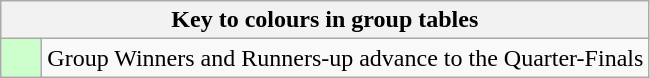<table class="wikitable" style="text-align:  center;">
<tr>
<th colspan=2>Key to colours in group tables</th>
</tr>
<tr>
<td bgcolor=#ccffcc style="width: 20px;"></td>
<td align=left>Group Winners and Runners-up advance to the Quarter-Finals</td>
</tr>
</table>
